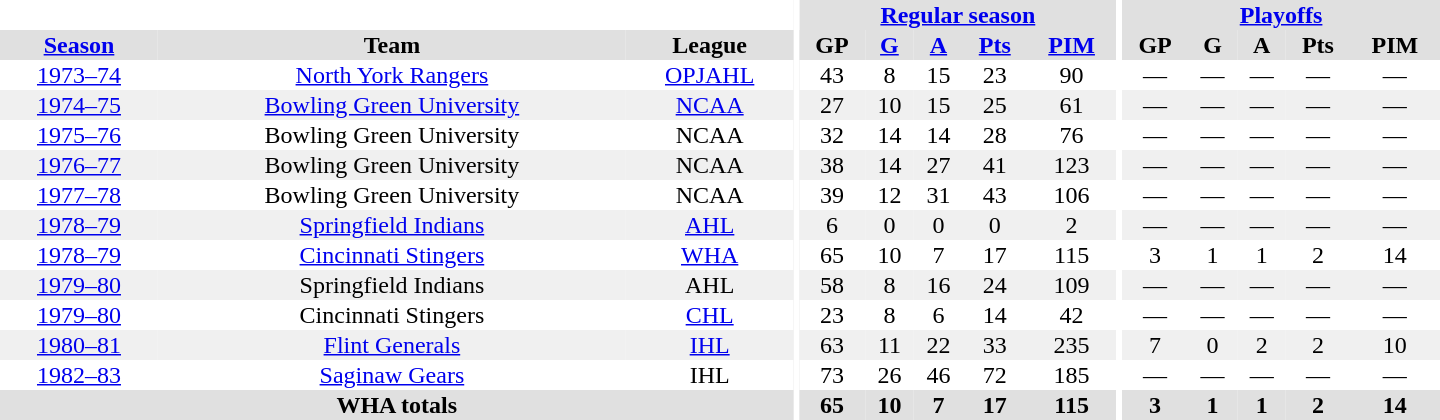<table border="0" cellpadding="1" cellspacing="0" style="text-align:center; width:60em">
<tr bgcolor="#e0e0e0">
<th colspan="3" bgcolor="#ffffff"></th>
<th rowspan="99" bgcolor="#ffffff"></th>
<th colspan="5"><a href='#'>Regular season</a></th>
<th rowspan="99" bgcolor="#ffffff"></th>
<th colspan="5"><a href='#'>Playoffs</a></th>
</tr>
<tr bgcolor="#e0e0e0">
<th><a href='#'>Season</a></th>
<th>Team</th>
<th>League</th>
<th>GP</th>
<th><a href='#'>G</a></th>
<th><a href='#'>A</a></th>
<th><a href='#'>Pts</a></th>
<th><a href='#'>PIM</a></th>
<th>GP</th>
<th>G</th>
<th>A</th>
<th>Pts</th>
<th>PIM</th>
</tr>
<tr>
<td><a href='#'>1973–74</a></td>
<td><a href='#'>North York Rangers</a></td>
<td><a href='#'>OPJAHL</a></td>
<td>43</td>
<td>8</td>
<td>15</td>
<td>23</td>
<td>90</td>
<td>—</td>
<td>—</td>
<td>—</td>
<td>—</td>
<td>—</td>
</tr>
<tr bgcolor="#f0f0f0">
<td><a href='#'>1974–75</a></td>
<td><a href='#'>Bowling Green University</a></td>
<td><a href='#'>NCAA</a></td>
<td>27</td>
<td>10</td>
<td>15</td>
<td>25</td>
<td>61</td>
<td>—</td>
<td>—</td>
<td>—</td>
<td>—</td>
<td>—</td>
</tr>
<tr>
<td><a href='#'>1975–76</a></td>
<td>Bowling Green University</td>
<td>NCAA</td>
<td>32</td>
<td>14</td>
<td>14</td>
<td>28</td>
<td>76</td>
<td>—</td>
<td>—</td>
<td>—</td>
<td>—</td>
<td>—</td>
</tr>
<tr bgcolor="#f0f0f0">
<td><a href='#'>1976–77</a></td>
<td>Bowling Green University</td>
<td>NCAA</td>
<td>38</td>
<td>14</td>
<td>27</td>
<td>41</td>
<td>123</td>
<td>—</td>
<td>—</td>
<td>—</td>
<td>—</td>
<td>—</td>
</tr>
<tr>
<td><a href='#'>1977–78</a></td>
<td>Bowling Green University</td>
<td>NCAA</td>
<td>39</td>
<td>12</td>
<td>31</td>
<td>43</td>
<td>106</td>
<td>—</td>
<td>—</td>
<td>—</td>
<td>—</td>
<td>—</td>
</tr>
<tr bgcolor="#f0f0f0">
<td><a href='#'>1978–79</a></td>
<td><a href='#'>Springfield Indians</a></td>
<td><a href='#'>AHL</a></td>
<td>6</td>
<td>0</td>
<td>0</td>
<td>0</td>
<td>2</td>
<td>—</td>
<td>—</td>
<td>—</td>
<td>—</td>
<td>—</td>
</tr>
<tr>
<td><a href='#'>1978–79</a></td>
<td><a href='#'>Cincinnati Stingers</a></td>
<td><a href='#'>WHA</a></td>
<td>65</td>
<td>10</td>
<td>7</td>
<td>17</td>
<td>115</td>
<td>3</td>
<td>1</td>
<td>1</td>
<td>2</td>
<td>14</td>
</tr>
<tr bgcolor="#f0f0f0">
<td><a href='#'>1979–80</a></td>
<td>Springfield Indians</td>
<td>AHL</td>
<td>58</td>
<td>8</td>
<td>16</td>
<td>24</td>
<td>109</td>
<td>—</td>
<td>—</td>
<td>—</td>
<td>—</td>
<td>—</td>
</tr>
<tr>
<td><a href='#'>1979–80</a></td>
<td>Cincinnati Stingers</td>
<td><a href='#'>CHL</a></td>
<td>23</td>
<td>8</td>
<td>6</td>
<td>14</td>
<td>42</td>
<td>—</td>
<td>—</td>
<td>—</td>
<td>—</td>
<td>—</td>
</tr>
<tr bgcolor="#f0f0f0">
<td><a href='#'>1980–81</a></td>
<td><a href='#'>Flint Generals</a></td>
<td><a href='#'>IHL</a></td>
<td>63</td>
<td>11</td>
<td>22</td>
<td>33</td>
<td>235</td>
<td>7</td>
<td>0</td>
<td>2</td>
<td>2</td>
<td>10</td>
</tr>
<tr>
<td><a href='#'>1982–83</a></td>
<td><a href='#'>Saginaw Gears</a></td>
<td>IHL</td>
<td>73</td>
<td>26</td>
<td>46</td>
<td>72</td>
<td>185</td>
<td>—</td>
<td>—</td>
<td>—</td>
<td>—</td>
<td>—</td>
</tr>
<tr>
</tr>
<tr ALIGN="center" bgcolor="#e0e0e0">
<th colspan="3">WHA totals</th>
<th ALIGN="center">65</th>
<th ALIGN="center">10</th>
<th ALIGN="center">7</th>
<th ALIGN="center">17</th>
<th ALIGN="center">115</th>
<th ALIGN="center">3</th>
<th ALIGN="center">1</th>
<th ALIGN="center">1</th>
<th ALIGN="center">2</th>
<th ALIGN="center">14</th>
</tr>
</table>
